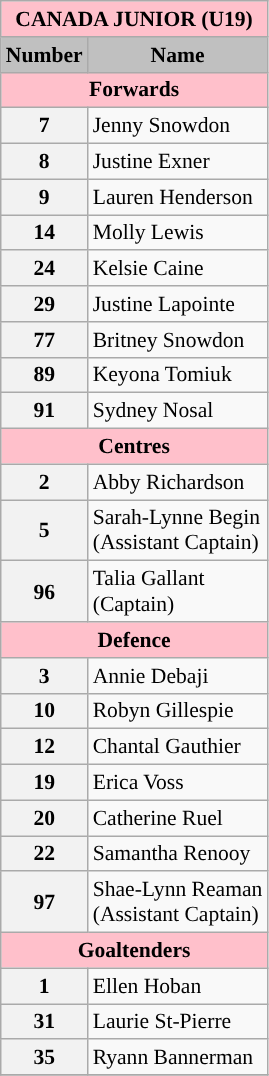<table class="wikitable" style="text-align:left; font-size:90%;">
<tr>
<th style=background:pink colspan=2>CANADA JUNIOR (U19)</th>
</tr>
<tr>
<th width=10 style="background:silver;">Number</th>
<th style="background:silver;">Name</th>
</tr>
<tr>
<th style=background:pink colspan=2>Forwards</th>
</tr>
<tr>
<th>7</th>
<td>Jenny Snowdon</td>
</tr>
<tr>
<th>8</th>
<td>Justine Exner</td>
</tr>
<tr>
<th>9</th>
<td>Lauren Henderson</td>
</tr>
<tr>
<th>14</th>
<td>Molly Lewis</td>
</tr>
<tr>
<th>24</th>
<td>Kelsie Caine</td>
</tr>
<tr>
<th>29</th>
<td>Justine Lapointe</td>
</tr>
<tr>
<th>77</th>
<td>Britney Snowdon</td>
</tr>
<tr>
<th>89</th>
<td>Keyona Tomiuk</td>
</tr>
<tr>
<th>91</th>
<td>Sydney Nosal</td>
</tr>
<tr>
<th style=background:pink colspan=2>Centres</th>
</tr>
<tr>
<th>2</th>
<td>Abby Richardson</td>
</tr>
<tr>
<th>5</th>
<td>Sarah-Lynne Begin<br>(Assistant Captain)</td>
</tr>
<tr>
<th>96</th>
<td>Talia Gallant<br>(Captain)</td>
</tr>
<tr>
<th style=background:pink colspan=2>Defence</th>
</tr>
<tr>
<th>3</th>
<td>Annie Debaji</td>
</tr>
<tr>
<th>10</th>
<td>Robyn Gillespie</td>
</tr>
<tr>
<th>12</th>
<td>Chantal Gauthier</td>
</tr>
<tr>
<th>19</th>
<td>Erica Voss</td>
</tr>
<tr>
<th>20</th>
<td>Catherine Ruel</td>
</tr>
<tr>
<th>22</th>
<td>Samantha Renooy</td>
</tr>
<tr>
<th>97</th>
<td>Shae-Lynn Reaman<br>(Assistant Captain)</td>
</tr>
<tr>
<th style=background:pink colspan=2>Goaltenders</th>
</tr>
<tr>
<th>1</th>
<td>Ellen Hoban</td>
</tr>
<tr>
<th>31</th>
<td>Laurie St-Pierre</td>
</tr>
<tr>
<th>35</th>
<td>Ryann Bannerman</td>
</tr>
<tr>
</tr>
</table>
